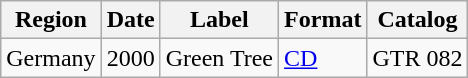<table class="wikitable">
<tr>
<th>Region</th>
<th>Date</th>
<th>Label</th>
<th>Format</th>
<th>Catalog</th>
</tr>
<tr>
<td>Germany</td>
<td>2000</td>
<td>Green Tree</td>
<td><a href='#'>CD</a></td>
<td>GTR 082</td>
</tr>
</table>
